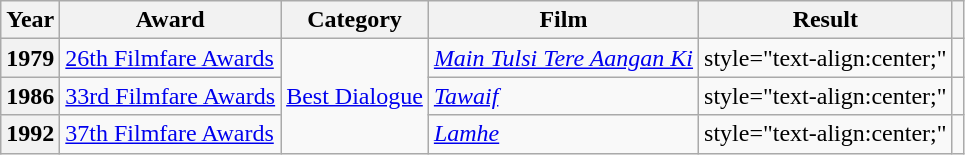<table class="wikitable plainrowheaders sortable">
<tr>
<th scope="col">Year</th>
<th scope="col">Award</th>
<th scope="col">Category</th>
<th scope="col">Film</th>
<th scope="col">Result</th>
<th class="unsortable" scope="col"></th>
</tr>
<tr>
<th scope="row">1979</th>
<td><a href='#'>26th Filmfare Awards</a></td>
<td rowspan="3"><a href='#'>Best Dialogue</a></td>
<td><em><a href='#'>Main Tulsi Tere Aangan Ki</a></em></td>
<td>style="text-align:center;" </td>
<td></td>
</tr>
<tr>
<th scope="row">1986</th>
<td><a href='#'>33rd Filmfare Awards</a></td>
<td><em><a href='#'>Tawaif</a></em></td>
<td>style="text-align:center;" </td>
<td></td>
</tr>
<tr>
<th scope="row">1992</th>
<td><a href='#'>37th Filmfare Awards</a></td>
<td><em><a href='#'>Lamhe</a></em></td>
<td>style="text-align:center;" </td>
<td></td>
</tr>
</table>
